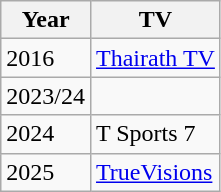<table class="wikitable">
<tr>
<th>Year</th>
<th>TV</th>
</tr>
<tr>
<td>2016</td>
<td><a href='#'>Thairath TV</a></td>
</tr>
<tr>
<td>2023/24</td>
<td></td>
</tr>
<tr>
<td>2024</td>
<td>T Sports 7</td>
</tr>
<tr>
<td>2025</td>
<td><a href='#'>TrueVisions</a></td>
</tr>
</table>
